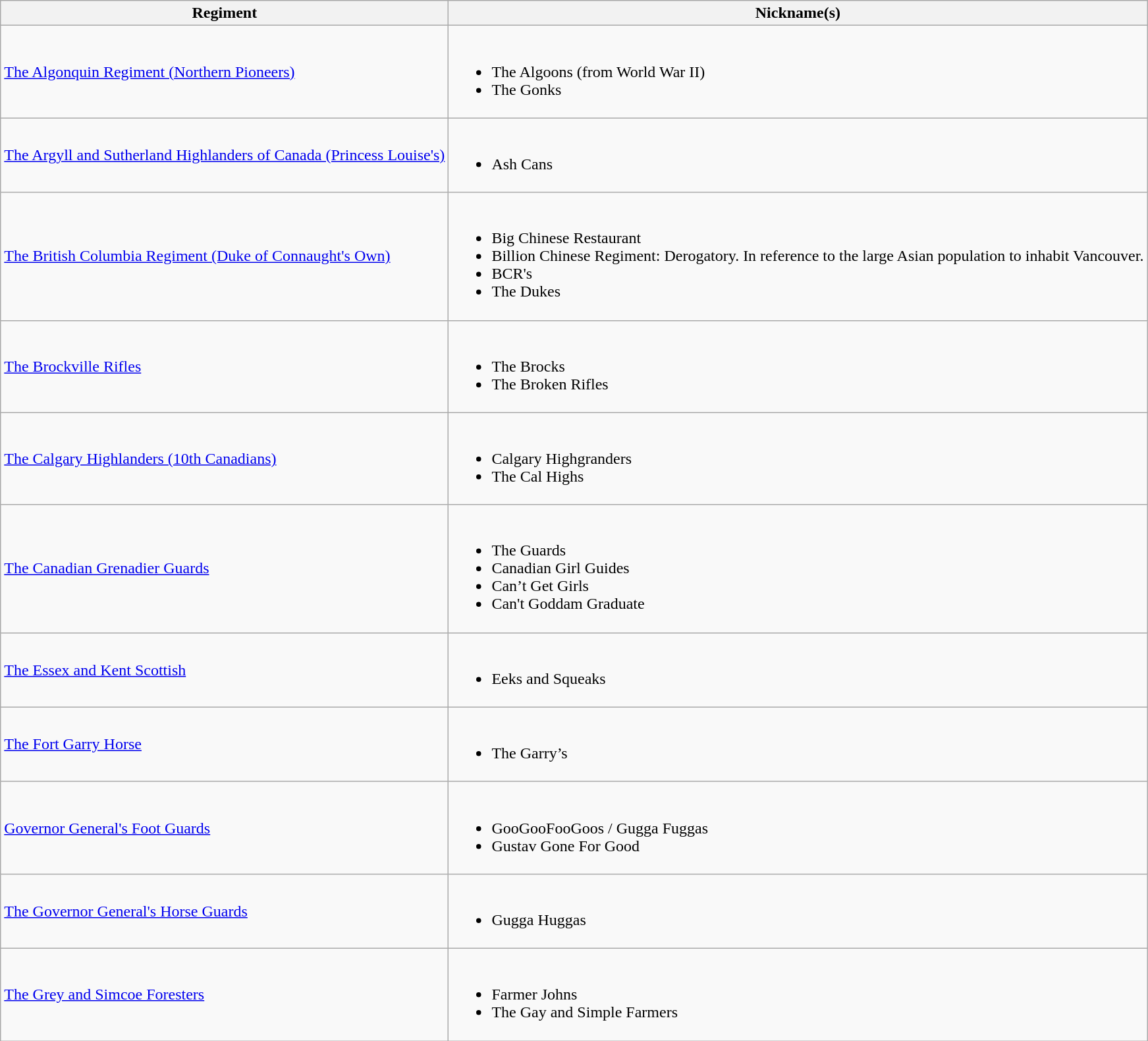<table class="wikitable">
<tr>
<th>Regiment</th>
<th>Nickname(s)</th>
</tr>
<tr>
<td><a href='#'>The Algonquin Regiment (Northern Pioneers)</a></td>
<td><br><ul><li>The Algoons (from World War II)</li><li>The Gonks</li></ul></td>
</tr>
<tr>
<td><a href='#'>The Argyll and Sutherland Highlanders of Canada (Princess Louise's)</a></td>
<td><br><ul><li>Ash Cans</li></ul></td>
</tr>
<tr>
<td><a href='#'>The British Columbia Regiment (Duke of Connaught's Own)</a></td>
<td><br><ul><li>Big Chinese Restaurant</li><li>Billion Chinese Regiment: Derogatory. In reference to the large Asian population to inhabit Vancouver.</li><li>BCR's</li><li>The Dukes</li></ul></td>
</tr>
<tr>
<td><a href='#'>The Brockville Rifles</a></td>
<td><br><ul><li>The Brocks</li><li>The Broken Rifles</li></ul></td>
</tr>
<tr>
<td><a href='#'>The Calgary Highlanders (10th Canadians)</a></td>
<td><br><ul><li>Calgary Highgranders</li><li>The Cal Highs</li></ul></td>
</tr>
<tr>
<td><a href='#'>The Canadian Grenadier Guards</a></td>
<td><br><ul><li>The Guards</li><li>Canadian Girl Guides</li><li>Can’t Get Girls</li><li>Can't Goddam Graduate</li></ul></td>
</tr>
<tr>
<td><a href='#'>The Essex and Kent Scottish</a></td>
<td><br><ul><li>Eeks and Squeaks</li></ul></td>
</tr>
<tr>
<td><a href='#'>The Fort Garry Horse</a></td>
<td><br><ul><li>The Garry’s</li></ul></td>
</tr>
<tr>
<td><a href='#'>Governor General's Foot Guards</a></td>
<td><br><ul><li>GooGooFooGoos / Gugga Fuggas</li><li>Gustav Gone For Good</li></ul></td>
</tr>
<tr>
<td><a href='#'>The Governor General's Horse Guards</a></td>
<td><br><ul><li>Gugga Huggas</li></ul></td>
</tr>
<tr>
<td><a href='#'>The Grey and Simcoe Foresters</a></td>
<td><br><ul><li>Farmer Johns</li><li>The Gay and Simple Farmers</li></ul></td>
</tr>
</table>
